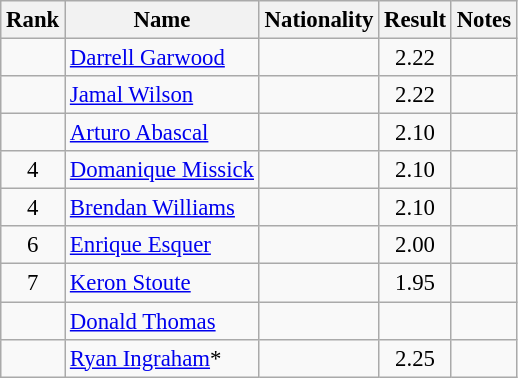<table class="wikitable sortable" style="text-align:center;font-size:95%">
<tr>
<th>Rank</th>
<th>Name</th>
<th>Nationality</th>
<th>Result</th>
<th>Notes</th>
</tr>
<tr>
<td></td>
<td align=left><a href='#'>Darrell Garwood</a></td>
<td align=left></td>
<td>2.22</td>
<td></td>
</tr>
<tr>
<td></td>
<td align=left><a href='#'>Jamal Wilson</a></td>
<td align=left></td>
<td>2.22</td>
<td></td>
</tr>
<tr>
<td></td>
<td align=left><a href='#'>Arturo Abascal</a></td>
<td align=left></td>
<td>2.10</td>
<td></td>
</tr>
<tr>
<td>4</td>
<td align=left><a href='#'>Domanique Missick</a></td>
<td align=left></td>
<td>2.10</td>
<td></td>
</tr>
<tr>
<td>4</td>
<td align=left><a href='#'>Brendan Williams</a></td>
<td align=left></td>
<td>2.10</td>
<td></td>
</tr>
<tr>
<td>6</td>
<td align=left><a href='#'>Enrique Esquer</a></td>
<td align=left></td>
<td>2.00</td>
<td></td>
</tr>
<tr>
<td>7</td>
<td align=left><a href='#'>Keron Stoute</a></td>
<td align=left></td>
<td>1.95</td>
<td></td>
</tr>
<tr>
<td></td>
<td align=left><a href='#'>Donald Thomas</a></td>
<td align=left></td>
<td></td>
<td></td>
</tr>
<tr>
<td></td>
<td align=left><a href='#'>Ryan Ingraham</a>*</td>
<td align=left></td>
<td>2.25</td>
<td></td>
</tr>
</table>
